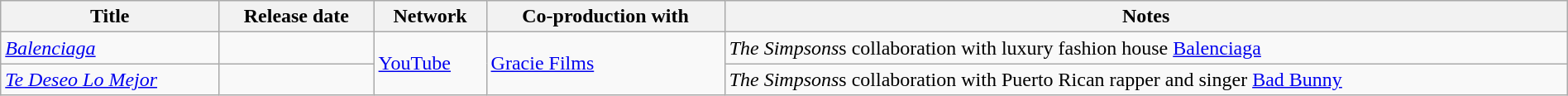<table class="wikitable plainrowheaders sortable" style="width:100%;">
<tr>
<th scope="col">Title</th>
<th scope="col">Release date</th>
<th scope="col">Network</th>
<th scope="col">Co-production with</th>
<th scope="col">Notes</th>
</tr>
<tr>
<td scope="row"><em><a href='#'> Balenciaga</a></em></td>
<td></td>
<td rowspan="2"><a href='#'>YouTube</a></td>
<td rowspan="2"><a href='#'>Gracie Films</a></td>
<td><em>The Simpsons</em>s collaboration with luxury fashion house <a href='#'>Balenciaga</a></td>
</tr>
<tr>
<td scope="row"><em><a href='#'>Te Deseo Lo Mejor</a></em></td>
<td></td>
<td><em>The Simpsons</em>s collaboration with Puerto Rican rapper and singer <a href='#'>Bad Bunny</a></td>
</tr>
</table>
